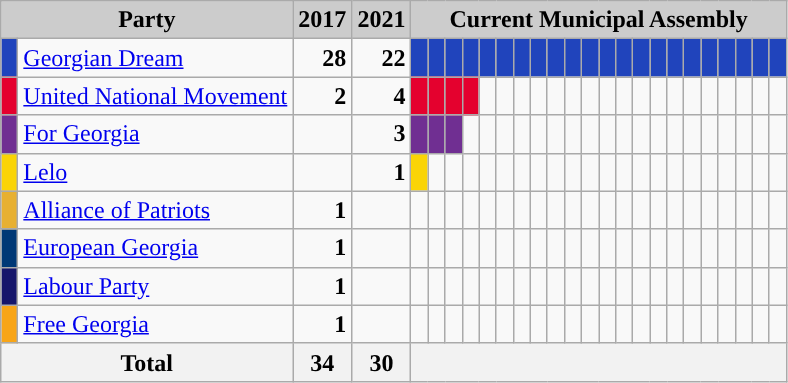<table class="wikitable">
<tr>
<th style="background:#ccc" colspan="2">Party</th>
<th style="background:#ccc">2017</th>
<th style="background:#ccc">2021</th>
<th style="background:#ccc" colspan="45">Current Municipal Assembly</th>
</tr>
<tr>
<td style="background-color: #2044bc"> </td>
<td><a href='#'>Georgian Dream</a></td>
<td style="text-align: right"><strong>28</strong></td>
<td style="text-align: right"><strong>22</strong></td>
<td style="background-color: #2044bc"></td>
<td style="background-color: #2044bc"> </td>
<td style="background-color: #2044bc"> </td>
<td style="background-color: #2044bc"> </td>
<td style="background-color: #2044bc"> </td>
<td style="background-color: #2044bc"> </td>
<td style="background-color: #2044bc"> </td>
<td style="background-color: #2044bc"> </td>
<td style="background-color: #2044bc"> </td>
<td style="background-color: #2044bc"> </td>
<td style="background-color: #2044bc"> </td>
<td style="background-color: #2044bc"> </td>
<td style="background-color: #2044bc"> </td>
<td style="background-color: #2044bc"> </td>
<td style="background-color: #2044bc"> </td>
<td style="background-color: #2044bc"> </td>
<td style="background-color: #2044bc"> </td>
<td style="background-color: #2044bc"> </td>
<td style="background-color: #2044bc"> </td>
<td style="background-color: #2044bc"> </td>
<td style="background-color: #2044bc"> </td>
<td style="background-color: #2044bc"> </td>
</tr>
<tr>
<td style="background-color: #e4012e"> </td>
<td><a href='#'>United National Movement</a></td>
<td style="text-align: right"><strong>2</strong></td>
<td style="text-align: right"><strong>4</strong></td>
<td style="background-color: #e4012e"> </td>
<td style="background-color: #e4012e"> </td>
<td style="background-color: #e4012e"> </td>
<td style="background-color: #e4012e"> </td>
<td></td>
<td></td>
<td></td>
<td></td>
<td></td>
<td></td>
<td></td>
<td></td>
<td></td>
<td></td>
<td></td>
<td></td>
<td></td>
<td></td>
<td></td>
<td></td>
<td></td>
<td></td>
</tr>
<tr>
<td style="background-color: #702F92"> </td>
<td><a href='#'>For Georgia</a></td>
<td></td>
<td style="text-align: right"><strong>3</strong></td>
<td style="background-color: #702f92"> </td>
<td style="background-color: #702f92"> </td>
<td style="background-color: #702f92"> </td>
<td></td>
<td></td>
<td></td>
<td></td>
<td></td>
<td></td>
<td></td>
<td></td>
<td></td>
<td></td>
<td></td>
<td></td>
<td></td>
<td></td>
<td></td>
<td></td>
<td></td>
<td></td>
<td></td>
</tr>
<tr>
<td style="background-color: #fad406"> </td>
<td><a href='#'>Lelo</a></td>
<td></td>
<td style="text-align: right"><strong>1</strong></td>
<td style="background-color: #fad406"> </td>
<td></td>
<td></td>
<td></td>
<td></td>
<td></td>
<td></td>
<td></td>
<td></td>
<td></td>
<td></td>
<td></td>
<td></td>
<td></td>
<td></td>
<td></td>
<td></td>
<td></td>
<td></td>
<td></td>
<td></td>
<td></td>
</tr>
<tr>
<td style="background-color: #e7b031"> </td>
<td><a href='#'>Alliance of Patriots</a></td>
<td style="text-align: right"><strong>1</strong></td>
<td></td>
<td></td>
<td></td>
<td></td>
<td></td>
<td></td>
<td></td>
<td></td>
<td></td>
<td></td>
<td></td>
<td></td>
<td></td>
<td></td>
<td></td>
<td></td>
<td></td>
<td></td>
<td></td>
<td></td>
<td></td>
<td></td>
<td></td>
</tr>
<tr>
<td style="background-color: #003876"> </td>
<td><a href='#'>European Georgia</a></td>
<td style="text-align: right"><strong>1</strong></td>
<td></td>
<td></td>
<td></td>
<td></td>
<td></td>
<td></td>
<td></td>
<td></td>
<td></td>
<td></td>
<td></td>
<td></td>
<td></td>
<td></td>
<td></td>
<td></td>
<td></td>
<td></td>
<td></td>
<td></td>
<td></td>
<td></td>
<td></td>
</tr>
<tr>
<td style="background-color: #16166b"> </td>
<td><a href='#'>Labour Party</a></td>
<td style="text-align: right"><strong>1</strong></td>
<td></td>
<td></td>
<td></td>
<td></td>
<td></td>
<td></td>
<td></td>
<td></td>
<td></td>
<td></td>
<td></td>
<td></td>
<td></td>
<td></td>
<td></td>
<td></td>
<td></td>
<td></td>
<td></td>
<td></td>
<td></td>
<td></td>
<td></td>
</tr>
<tr>
<td style="background-color: #F8A517"> </td>
<td><a href='#'>Free Georgia</a></td>
<td style="text-align: right"><strong>1</strong></td>
<td></td>
<td></td>
<td></td>
<td></td>
<td></td>
<td></td>
<td></td>
<td></td>
<td></td>
<td></td>
<td></td>
<td></td>
<td></td>
<td></td>
<td></td>
<td></td>
<td></td>
<td></td>
<td></td>
<td></td>
<td></td>
<td></td>
<td></td>
</tr>
<tr>
<th colspan=2>Total</th>
<th align=right>34</th>
<th align=right>30</th>
<th colspan=45> </th>
</tr>
</table>
